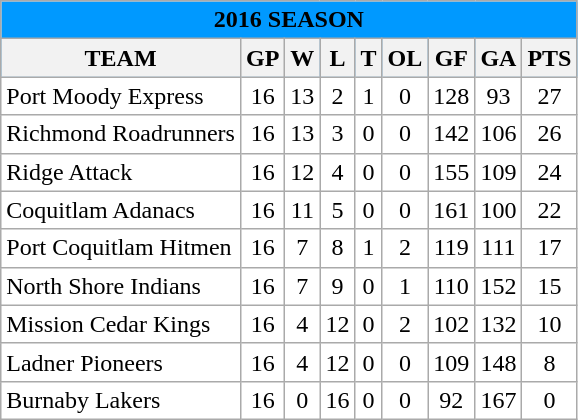<table class="wikitable">
<tr bgcolor="#0099FF">
<td colspan="12" align="center"><strong>2016 SEASON</strong></td>
</tr>
<tr bgcolor="0099FF">
<th>TEAM</th>
<th>GP</th>
<th>W</th>
<th>L</th>
<th>T</th>
<th>OL</th>
<th>GF</th>
<th>GA</th>
<th>PTS</th>
</tr>
<tr align="center" bgcolor="#ffffff">
<td align="left">Port Moody Express</td>
<td>16</td>
<td>13</td>
<td>2</td>
<td>1</td>
<td>0</td>
<td>128</td>
<td>93</td>
<td>27</td>
</tr>
<tr align="center" bgcolor="#ffffff">
<td align="left">Richmond Roadrunners</td>
<td>16</td>
<td>13</td>
<td>3</td>
<td>0</td>
<td>0</td>
<td>142</td>
<td>106</td>
<td>26</td>
</tr>
<tr align="center" bgcolor="#ffffff">
<td align="left">Ridge Attack</td>
<td>16</td>
<td>12</td>
<td>4</td>
<td>0</td>
<td>0</td>
<td>155</td>
<td>109</td>
<td>24</td>
</tr>
<tr align="center" bgcolor="#ffffff">
<td align="left">Coquitlam Adanacs</td>
<td>16</td>
<td>11</td>
<td>5</td>
<td>0</td>
<td>0</td>
<td>161</td>
<td>100</td>
<td>22</td>
</tr>
<tr align="center" bgcolor="#ffffff">
<td align="left">Port Coquitlam Hitmen</td>
<td>16</td>
<td>7</td>
<td>8</td>
<td>1</td>
<td>2</td>
<td>119</td>
<td>111</td>
<td>17</td>
</tr>
<tr align="center" bgcolor="#ffffff">
<td align="left">North Shore Indians</td>
<td>16</td>
<td>7</td>
<td>9</td>
<td>0</td>
<td>1</td>
<td>110</td>
<td>152</td>
<td>15</td>
</tr>
<tr align="center" bgcolor="#ffffff">
<td align="left">Mission Cedar Kings</td>
<td>16</td>
<td>4</td>
<td>12</td>
<td>0</td>
<td>2</td>
<td>102</td>
<td>132</td>
<td>10</td>
</tr>
<tr align="center" bgcolor="#ffffff">
<td align="left">Ladner Pioneers</td>
<td>16</td>
<td>4</td>
<td>12</td>
<td>0</td>
<td>0</td>
<td>109</td>
<td>148</td>
<td>8</td>
</tr>
<tr align="center" bgcolor="#ffffff">
<td align="left">Burnaby Lakers</td>
<td>16</td>
<td>0</td>
<td>16</td>
<td>0</td>
<td>0</td>
<td>92</td>
<td>167</td>
<td>0</td>
</tr>
</table>
